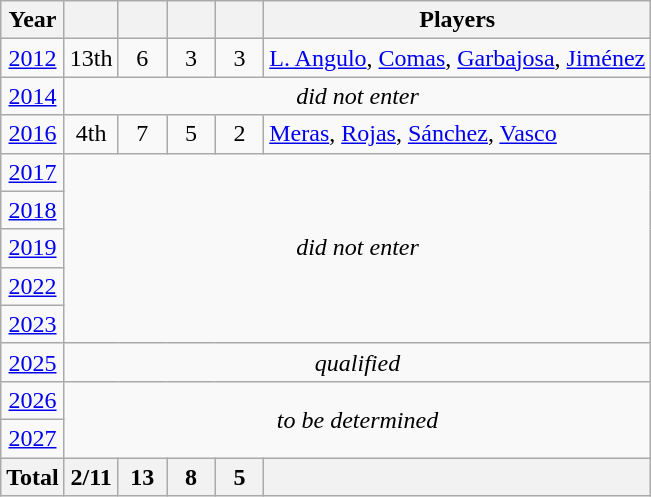<table class="wikitable" style="text-align: center;">
<tr>
<th>Year</th>
<th></th>
<th width=25px></th>
<th width=25px></th>
<th width=25px></th>
<th>Players</th>
</tr>
<tr>
<td> <a href='#'>2012</a></td>
<td>13th</td>
<td>6</td>
<td>3</td>
<td>3</td>
<td align=left><a href='#'>L. Angulo</a>, <a href='#'>Comas</a>, <a href='#'>Garbajosa</a>, <a href='#'>Jiménez</a></td>
</tr>
<tr>
<td> <a href='#'>2014</a></td>
<td colspan=5><em>did not enter</em></td>
</tr>
<tr>
<td> <a href='#'>2016</a></td>
<td>4th</td>
<td>7</td>
<td>5</td>
<td>2</td>
<td align=left><a href='#'>Meras</a>, <a href='#'>Rojas</a>, <a href='#'>Sánchez</a>, <a href='#'>Vasco</a></td>
</tr>
<tr>
<td> <a href='#'>2017</a></td>
<td colspan=5 rowspan=5><em>did not enter</em></td>
</tr>
<tr>
<td> <a href='#'>2018</a></td>
</tr>
<tr>
<td> <a href='#'>2019</a></td>
</tr>
<tr>
<td> <a href='#'>2022</a></td>
</tr>
<tr>
<td> <a href='#'>2023</a></td>
</tr>
<tr>
<td> <a href='#'>2025</a></td>
<td colspan=5><em>qualified</em></td>
</tr>
<tr>
<td> <a href='#'>2026</a></td>
<td colspan=5 rowspan=2><em>to be determined</em></td>
</tr>
<tr>
<td> <a href='#'>2027</a></td>
</tr>
<tr>
<th><strong>Total</strong></th>
<th>2/11</th>
<th>13</th>
<th>8</th>
<th>5</th>
<th></th>
</tr>
</table>
